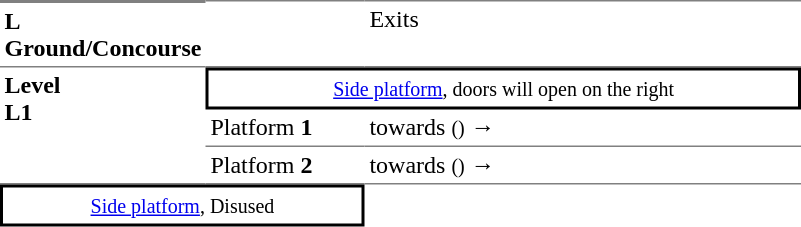<table table border=0 cellspacing=0 cellpadding=3>
<tr>
<td style="border-bottom:solid 1px gray;border-top:solid 2px gray;" width=50 valign=top><strong>L<br>Ground/Concourse</strong></td>
<td style="border-top:solid 1px gray;border-bottom:solid 1px gray;" width=100 valign=top></td>
<td style="border-top:solid 1px gray;border-bottom:solid 1px gray;" width=285 valign=top>Exits</td>
</tr>
<tr>
<td style="border-bottom:solid 1px gray;" rowspan=4 valign=top><strong>Level<br>L1</strong></td>
<td style="border-top:solid 2px black;border-right:solid 2px black;border-left:solid 2px black;border-bottom:solid 2px black;text-align:center;" colspan=2><small><a href='#'>Side platform</a>, doors will open on the right</small></td>
</tr>
<tr>
<td style="border-bottom:solid 1px gray;">Platform <span><strong>1</strong></span></td>
<td style="border-bottom:solid 1px gray;"> towards  <small>()</small> →</td>
</tr>
<tr>
<td style="border-bottom:solid 1px gray;">Platform <span><strong>2</strong></span></td>
<td style="border-bottom:solid 1px gray;"> towards  <small>()</small> →</td>
</tr>
<tr>
</tr>
<tr>
<td style="border-top:solid 2px black;border-left:solid 2px black;border-right:solid 2px black;border-bottom:solid 2px black;text-align:center;" colspan=2><small><a href='#'>Side platform</a>, Disused </small></td>
</tr>
</table>
